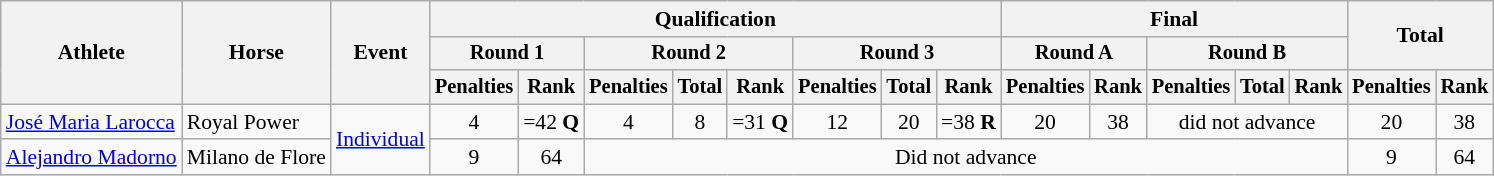<table class="wikitable" style="font-size:90%">
<tr>
<th rowspan="3">Athlete</th>
<th rowspan="3">Horse</th>
<th rowspan="3">Event</th>
<th colspan="8">Qualification</th>
<th colspan="5">Final</th>
<th rowspan=2 colspan="2">Total</th>
</tr>
<tr style="font-size:95%">
<th colspan="2">Round 1</th>
<th colspan="3">Round 2</th>
<th colspan="3">Round 3</th>
<th colspan="2">Round A</th>
<th colspan="3">Round B</th>
</tr>
<tr style="font-size:95%">
<th>Penalties</th>
<th>Rank</th>
<th>Penalties</th>
<th>Total</th>
<th>Rank</th>
<th>Penalties</th>
<th>Total</th>
<th>Rank</th>
<th>Penalties</th>
<th>Rank</th>
<th>Penalties</th>
<th>Total</th>
<th>Rank</th>
<th>Penalties</th>
<th>Rank</th>
</tr>
<tr align=center>
<td align=left><a href='#'>José Maria Larocca</a></td>
<td align=left>Royal Power</td>
<td align=left rowspan=2><a href='#'>Individual</a></td>
<td>4</td>
<td>=42 <strong>Q</strong></td>
<td>4</td>
<td>8</td>
<td>=31 <strong>Q</strong></td>
<td>12</td>
<td>20</td>
<td>=38 <strong>R</strong></td>
<td>20</td>
<td>38</td>
<td align=center colspan=3>did not advance</td>
<td>20</td>
<td>38</td>
</tr>
<tr align=center>
<td align=left><a href='#'>Alejandro Madorno</a></td>
<td align=left>Milano de Flore</td>
<td>9</td>
<td>64</td>
<td align=center colspan=11>Did not advance</td>
<td>9</td>
<td>64</td>
</tr>
</table>
